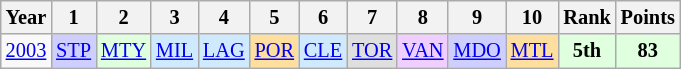<table class="wikitable" style="text-align:center; font-size:85%">
<tr>
<th>Year</th>
<th>1</th>
<th>2</th>
<th>3</th>
<th>4</th>
<th>5</th>
<th>6</th>
<th>7</th>
<th>8</th>
<th>9</th>
<th>10</th>
<th>Rank</th>
<th>Points</th>
</tr>
<tr>
<td><a href='#'>2003</a></td>
<td style="background:#CFCFFF;"><a href='#'>STP</a><br></td>
<td style="background:#DFFFDF;"><a href='#'>MTY</a><br></td>
<td style="background:#CFEAFF;"><a href='#'>MIL</a><br></td>
<td style="background:#CFEAFF;"><a href='#'>LAG</a><br></td>
<td style="background:#FFDF9F;"><a href='#'>POR</a><br></td>
<td style="background:#CFEAFF;"><a href='#'>CLE</a><br></td>
<td style="background:#DFDFDF;"><a href='#'>TOR</a><br></td>
<td style="background:#EFCFFF;"><a href='#'>VAN</a><br></td>
<td style="background:#CFCFFF;"><a href='#'>MDO</a><br></td>
<td style="background:#FFDF9F;"><a href='#'>MTL</a><br></td>
<td style="background:#DFFFDF;"><strong>5th</strong></td>
<td style="background:#DFFFDF;"><strong>83</strong></td>
</tr>
</table>
